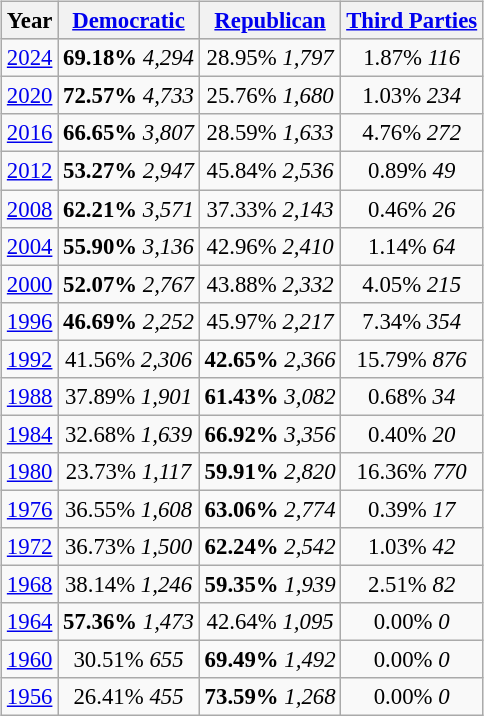<table class="wikitable"  style="float:right; margin:1em; font-size:95%;">
<tr style="background:lightgrey;">
<th>Year</th>
<th><a href='#'>Democratic</a></th>
<th><a href='#'>Republican</a></th>
<th><a href='#'>Third Parties</a></th>
</tr>
<tr>
<td align="center" ><a href='#'>2024</a></td>
<td align="center" ><strong>69.18%</strong> <em>4,294</em></td>
<td align="center" >28.95% <em>1,797</em></td>
<td align="center" >1.87% <em>116</em></td>
</tr>
<tr>
<td align="center" ><a href='#'>2020</a></td>
<td align="center" ><strong>72.57%</strong> <em>4,733</em></td>
<td align="center" >25.76% <em>1,680</em></td>
<td align="center" >1.03% <em>234</em></td>
</tr>
<tr>
<td align="center" ><a href='#'>2016</a></td>
<td align="center" ><strong>66.65%</strong> <em>3,807</em></td>
<td align="center" >28.59% <em>1,633</em></td>
<td align="center" >4.76% <em>272</em></td>
</tr>
<tr>
<td align="center" ><a href='#'>2012</a></td>
<td align="center" ><strong>53.27%</strong> <em>2,947</em></td>
<td align="center" >45.84% <em>2,536</em></td>
<td align="center" >0.89% <em>49</em></td>
</tr>
<tr>
<td align="center" ><a href='#'>2008</a></td>
<td align="center" ><strong>62.21%</strong> <em>3,571</em></td>
<td align="center" >37.33% <em>2,143</em></td>
<td align="center" >0.46% <em>26</em></td>
</tr>
<tr>
<td align="center" ><a href='#'>2004</a></td>
<td align="center" ><strong>55.90%</strong> <em>3,136</em></td>
<td align="center" >42.96% <em>2,410</em></td>
<td align="center" >1.14% <em>64</em></td>
</tr>
<tr>
<td align="center" ><a href='#'>2000</a></td>
<td align="center" ><strong>52.07%</strong> <em>2,767</em></td>
<td align="center" >43.88% <em>2,332</em></td>
<td align="center" >4.05% <em>215</em></td>
</tr>
<tr>
<td align="center" ><a href='#'>1996</a></td>
<td align="center" ><strong>46.69%</strong> <em>2,252</em></td>
<td align="center" >45.97% <em>2,217</em></td>
<td align="center" >7.34% <em>354</em></td>
</tr>
<tr>
<td align="center" ><a href='#'>1992</a></td>
<td align="center" >41.56% <em>2,306</em></td>
<td align="center" ><strong>42.65%</strong> <em>2,366</em></td>
<td align="center" >15.79% <em>876</em></td>
</tr>
<tr>
<td align="center" ><a href='#'>1988</a></td>
<td align="center" >37.89% <em>1,901</em></td>
<td align="center" ><strong>61.43%</strong> <em>3,082</em></td>
<td align="center" >0.68% <em>34</em></td>
</tr>
<tr>
<td align="center" ><a href='#'>1984</a></td>
<td align="center" >32.68% <em>1,639</em></td>
<td align="center" ><strong>66.92%</strong> <em>3,356</em></td>
<td align="center" >0.40% <em>20</em></td>
</tr>
<tr>
<td align="center" ><a href='#'>1980</a></td>
<td align="center" >23.73% <em>1,117</em></td>
<td align="center" ><strong>59.91%</strong> <em>2,820</em></td>
<td align="center" >16.36% <em>770</em></td>
</tr>
<tr>
<td align="center" ><a href='#'>1976</a></td>
<td align="center" >36.55% <em>1,608</em></td>
<td align="center" ><strong>63.06%</strong> <em>2,774</em></td>
<td align="center" >0.39% <em>17</em></td>
</tr>
<tr>
<td align="center" ><a href='#'>1972</a></td>
<td align="center" >36.73% <em>1,500</em></td>
<td align="center" ><strong>62.24%</strong> <em>2,542</em></td>
<td align="center" >1.03% <em>42</em></td>
</tr>
<tr>
<td align="center" ><a href='#'>1968</a></td>
<td align="center" >38.14% <em>1,246</em></td>
<td align="center" ><strong>59.35%</strong> <em>1,939</em></td>
<td align="center" >2.51% <em>82</em></td>
</tr>
<tr>
<td align="center" ><a href='#'>1964</a></td>
<td align="center" ><strong>57.36%</strong> <em>1,473</em></td>
<td align="center" >42.64% <em>1,095</em></td>
<td align="center" >0.00% <em>0</em></td>
</tr>
<tr>
<td align="center" ><a href='#'>1960</a></td>
<td align="center" >30.51% <em>655</em></td>
<td align="center" ><strong>69.49%</strong> <em>1,492</em></td>
<td align="center" >0.00% <em>0</em></td>
</tr>
<tr>
<td align="center" ><a href='#'>1956</a></td>
<td align="center" >26.41% <em>455</em></td>
<td align="center" ><strong>73.59%</strong> <em>1,268</em></td>
<td align="center" >0.00% <em>0</em></td>
</tr>
</table>
